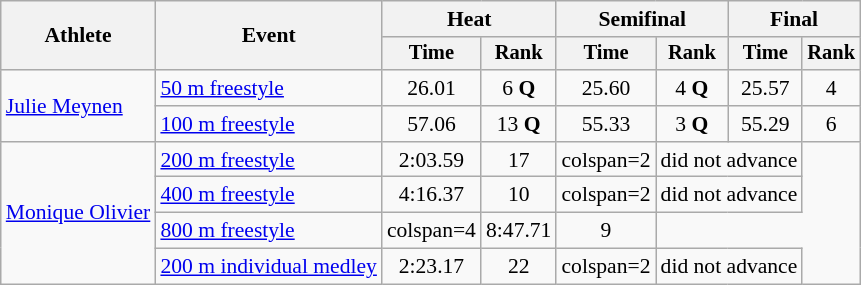<table class=wikitable style="font-size:90%">
<tr>
<th rowspan=2>Athlete</th>
<th rowspan=2>Event</th>
<th colspan="2">Heat</th>
<th colspan="2">Semifinal</th>
<th colspan="2">Final</th>
</tr>
<tr style="font-size:95%">
<th>Time</th>
<th>Rank</th>
<th>Time</th>
<th>Rank</th>
<th>Time</th>
<th>Rank</th>
</tr>
<tr align=center>
<td align=left rowspan=2><a href='#'>Julie Meynen</a></td>
<td align=left><a href='#'>50 m freestyle</a></td>
<td>26.01</td>
<td>6 <strong>Q</strong></td>
<td>25.60</td>
<td>4 <strong>Q</strong></td>
<td>25.57</td>
<td>4</td>
</tr>
<tr align=center>
<td align=left><a href='#'>100 m freestyle</a></td>
<td>57.06</td>
<td>13 <strong>Q</strong></td>
<td>55.33</td>
<td>3 <strong>Q</strong></td>
<td>55.29</td>
<td>6</td>
</tr>
<tr align=center>
<td align=left rowspan=4><a href='#'>Monique Olivier</a></td>
<td align=left><a href='#'>200 m freestyle</a></td>
<td>2:03.59</td>
<td>17</td>
<td>colspan=2 </td>
<td colspan=2>did not advance</td>
</tr>
<tr align=center>
<td align=left><a href='#'>400 m freestyle</a></td>
<td>4:16.37</td>
<td>10</td>
<td>colspan=2 </td>
<td colspan=2>did not advance</td>
</tr>
<tr align=center>
<td align=left><a href='#'>800 m freestyle</a></td>
<td>colspan=4 </td>
<td>8:47.71</td>
<td>9</td>
</tr>
<tr align=center>
<td align=left><a href='#'>200 m individual medley</a></td>
<td>2:23.17</td>
<td>22</td>
<td>colspan=2 </td>
<td colspan=2>did not advance</td>
</tr>
</table>
